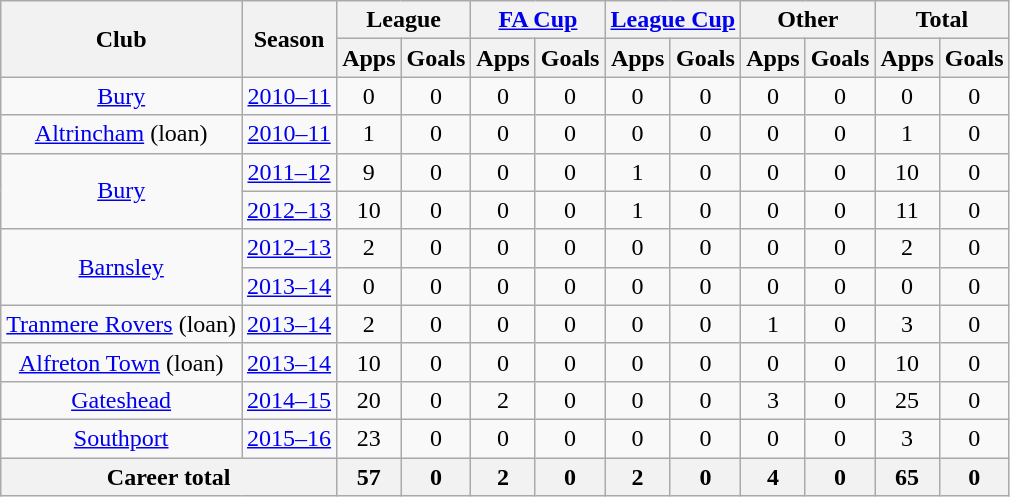<table class="wikitable" style="text-align: center;">
<tr>
<th rowspan="2">Club</th>
<th rowspan="2">Season</th>
<th colspan="2">League</th>
<th colspan="2"><a href='#'>FA Cup</a></th>
<th colspan="2"><a href='#'>League Cup</a></th>
<th colspan="2">Other</th>
<th colspan="2">Total</th>
</tr>
<tr>
<th>Apps</th>
<th>Goals</th>
<th>Apps</th>
<th>Goals</th>
<th>Apps</th>
<th>Goals</th>
<th>Apps</th>
<th>Goals</th>
<th>Apps</th>
<th>Goals</th>
</tr>
<tr>
<td rowspan="1" valign="center"><a href='#'>Bury</a></td>
<td><a href='#'>2010–11</a></td>
<td>0</td>
<td>0</td>
<td>0</td>
<td>0</td>
<td>0</td>
<td>0</td>
<td>0</td>
<td>0</td>
<td>0</td>
<td>0</td>
</tr>
<tr>
<td rowspan="1" valign="center"><a href='#'>Altrincham</a> (loan)</td>
<td><a href='#'>2010–11</a></td>
<td>1</td>
<td>0</td>
<td>0</td>
<td>0</td>
<td>0</td>
<td>0</td>
<td>0</td>
<td>0</td>
<td>1</td>
<td>0</td>
</tr>
<tr>
<td rowspan="2" valign="center"><a href='#'>Bury</a></td>
<td><a href='#'>2011–12</a></td>
<td>9</td>
<td>0</td>
<td>0</td>
<td>0</td>
<td>1</td>
<td>0</td>
<td>0</td>
<td>0</td>
<td>10</td>
<td>0</td>
</tr>
<tr>
<td><a href='#'>2012–13</a></td>
<td>10</td>
<td>0</td>
<td>0</td>
<td>0</td>
<td>1</td>
<td>0</td>
<td>0</td>
<td>0</td>
<td>11</td>
<td>0</td>
</tr>
<tr>
<td rowspan="2" valign="center"><a href='#'>Barnsley</a></td>
<td><a href='#'>2012–13</a></td>
<td>2</td>
<td>0</td>
<td>0</td>
<td>0</td>
<td>0</td>
<td>0</td>
<td>0</td>
<td>0</td>
<td>2</td>
<td>0</td>
</tr>
<tr>
<td><a href='#'>2013–14</a></td>
<td>0</td>
<td>0</td>
<td>0</td>
<td>0</td>
<td>0</td>
<td>0</td>
<td>0</td>
<td>0</td>
<td>0</td>
<td>0</td>
</tr>
<tr>
<td rowspan="1" valign="center"><a href='#'>Tranmere Rovers</a> (loan)</td>
<td><a href='#'>2013–14</a></td>
<td>2</td>
<td>0</td>
<td>0</td>
<td>0</td>
<td>0</td>
<td>0</td>
<td>1</td>
<td>0</td>
<td>3</td>
<td>0</td>
</tr>
<tr>
<td rowspan="1" valign="center"><a href='#'>Alfreton Town</a> (loan)</td>
<td><a href='#'>2013–14</a></td>
<td>10</td>
<td>0</td>
<td>0</td>
<td>0</td>
<td>0</td>
<td>0</td>
<td>0</td>
<td>0</td>
<td>10</td>
<td>0</td>
</tr>
<tr>
<td rowspan="1" valign="center"><a href='#'>Gateshead</a></td>
<td><a href='#'>2014–15</a></td>
<td>20</td>
<td>0</td>
<td>2</td>
<td>0</td>
<td>0</td>
<td>0</td>
<td>3</td>
<td>0</td>
<td>25</td>
<td>0</td>
</tr>
<tr>
<td rowspan="1" valign="center"><a href='#'>Southport</a></td>
<td><a href='#'>2015–16</a></td>
<td>23</td>
<td>0</td>
<td>0</td>
<td>0</td>
<td>0</td>
<td>0</td>
<td>0</td>
<td>0</td>
<td>3</td>
<td>0</td>
</tr>
<tr>
<th colspan="2">Career total</th>
<th>57</th>
<th>0</th>
<th>2</th>
<th>0</th>
<th>2</th>
<th>0</th>
<th>4</th>
<th>0</th>
<th>65</th>
<th>0</th>
</tr>
</table>
